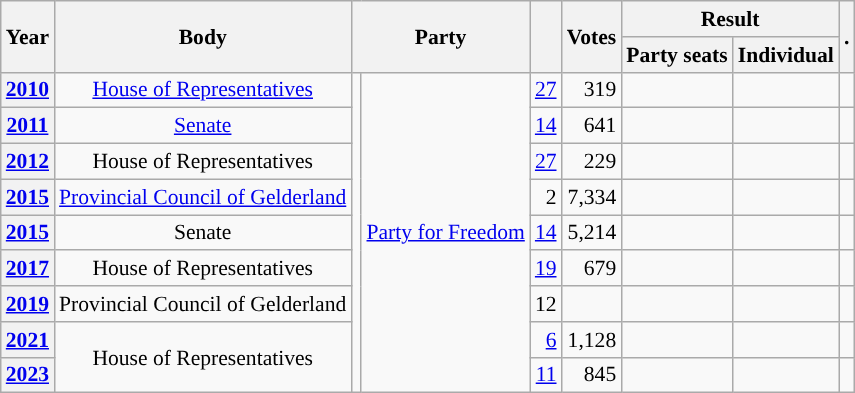<table class="wikitable plainrowheaders sortable" border=2 cellpadding=4 cellspacing=0 style="border: 1px #aaa solid; font-size: 90%; text-align:center;">
<tr>
<th scope="col" rowspan=2>Year</th>
<th scope="col" rowspan=2>Body</th>
<th scope="col" colspan=2 rowspan=2>Party</th>
<th scope="col" rowspan=2></th>
<th scope="col" rowspan=2>Votes</th>
<th scope="colgroup" colspan=2>Result</th>
<th scope="col" rowspan=2 class="unsortable">.</th>
</tr>
<tr>
<th scope="col">Party seats</th>
<th scope="col">Individual</th>
</tr>
<tr>
<th scope="row"><a href='#'>2010</a></th>
<td><a href='#'>House of Representatives</a></td>
<td rowspan=9 style="background-color:"></td>
<td rowspan=9><a href='#'>Party for Freedom</a></td>
<td style=text-align:right><a href='#'>27</a></td>
<td style=text-align:right>319</td>
<td style=text-align:right></td>
<td></td>
<td></td>
</tr>
<tr>
<th scope="row"><a href='#'>2011</a></th>
<td><a href='#'>Senate</a></td>
<td style=text-align:right><a href='#'>14</a></td>
<td style=text-align:right>641</td>
<td style=text-align:right></td>
<td></td>
<td></td>
</tr>
<tr>
<th scope="row"><a href='#'>2012</a></th>
<td>House of Representatives</td>
<td style=text-align:right><a href='#'>27</a></td>
<td style=text-align:right>229</td>
<td style=text-align:right></td>
<td></td>
<td></td>
</tr>
<tr>
<th scope="row"><a href='#'>2015</a></th>
<td><a href='#'>Provincial Council of Gelderland</a></td>
<td style=text-align:right>2</td>
<td style=text-align:right>7,334</td>
<td style=text-align:right></td>
<td></td>
<td></td>
</tr>
<tr>
<th scope="row"><a href='#'>2015</a></th>
<td>Senate</td>
<td style=text-align:right><a href='#'>14</a></td>
<td style=text-align:right>5,214</td>
<td style=text-align:right></td>
<td></td>
<td></td>
</tr>
<tr>
<th scope="row"><a href='#'>2017</a></th>
<td>House of Representatives</td>
<td style=text-align:right><a href='#'>19</a></td>
<td style=text-align:right>679</td>
<td style=text-align:right></td>
<td></td>
<td></td>
</tr>
<tr>
<th scope="row"><a href='#'>2019</a></th>
<td>Provincial Council of Gelderland</td>
<td style=text-align:right>12</td>
<td style=text-align:right></td>
<td style=text-align:right></td>
<td></td>
<td></td>
</tr>
<tr>
<th scope="row"><a href='#'>2021</a></th>
<td rowspan=2>House of Representatives</td>
<td style=text-align:right><a href='#'>6</a></td>
<td style=text-align:right>1,128</td>
<td style=text-align:right></td>
<td></td>
<td></td>
</tr>
<tr>
<th scope="row"><a href='#'>2023</a></th>
<td style=text-align:right><a href='#'>11</a></td>
<td style=text-align:right>845</td>
<td style=text-align:right></td>
<td></td>
<td></td>
</tr>
</table>
